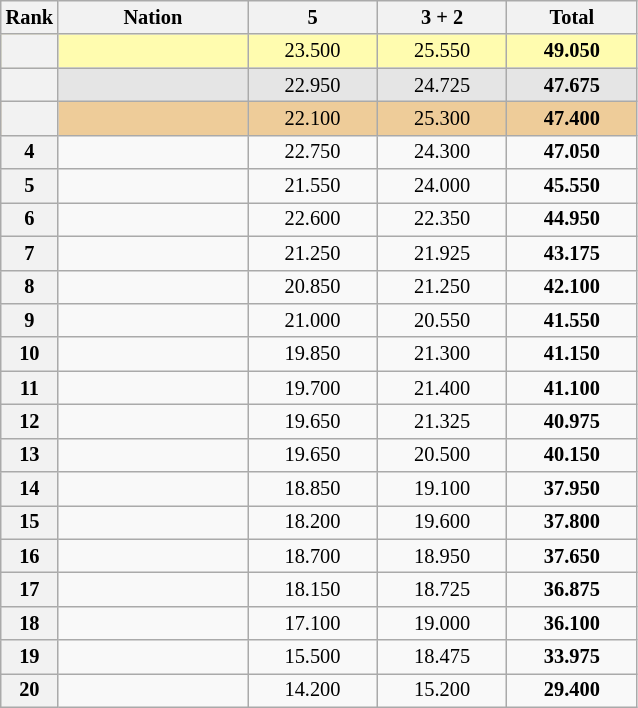<table class="wikitable sortable" style="text-align:center; font-size:85%">
<tr>
<th scope="col" style="width:20px;">Rank</th>
<th ! scope="col" style="width:120px;">Nation</th>
<th ! scope="col" style="width:80px;">5 </th>
<th ! scope="col" style="width:80px;">3  + 2 </th>
<th ! scope="col" style="width:80px;">Total</th>
</tr>
<tr style="background:#fffcaf;">
<th scope=row style="text-align:center"></th>
<td align=left></td>
<td>23.500</td>
<td>25.550</td>
<td><strong>49.050</strong></td>
</tr>
<tr style="background:#e5e5e5;">
<th scope=row style="text-align:center"></th>
<td align=left></td>
<td>22.950</td>
<td>24.725</td>
<td><strong>47.675</strong></td>
</tr>
<tr style="background:#ec9;">
<th scope=row style="text-align:center"></th>
<td align=left></td>
<td>22.100</td>
<td>25.300</td>
<td><strong>47.400</strong></td>
</tr>
<tr>
<th scope=row style="text-align:center">4</th>
<td align=left></td>
<td>22.750</td>
<td>24.300</td>
<td><strong>47.050</strong></td>
</tr>
<tr>
<th scope=row style="text-align:center">5</th>
<td align=left></td>
<td>21.550</td>
<td>24.000</td>
<td><strong>45.550</strong></td>
</tr>
<tr>
<th scope=row style="text-align:center">6</th>
<td align=left></td>
<td>22.600</td>
<td>22.350</td>
<td><strong>44.950</strong></td>
</tr>
<tr>
<th scope=row style="text-align:center">7</th>
<td align=left></td>
<td>21.250</td>
<td>21.925</td>
<td><strong>43.175</strong></td>
</tr>
<tr>
<th scope=row style="text-align:center">8</th>
<td align=left></td>
<td>20.850</td>
<td>21.250</td>
<td><strong>42.100</strong></td>
</tr>
<tr>
<th scope=row style="text-align:center">9</th>
<td align=left></td>
<td>21.000</td>
<td>20.550</td>
<td><strong>41.550</strong></td>
</tr>
<tr>
<th scope=row style="text-align:center">10</th>
<td align=left></td>
<td>19.850</td>
<td>21.300</td>
<td><strong>41.150</strong></td>
</tr>
<tr>
<th scope=row style="text-align:center">11</th>
<td align=left></td>
<td>19.700</td>
<td>21.400</td>
<td><strong>41.100</strong></td>
</tr>
<tr>
<th scope=row style="text-align:center">12</th>
<td align=left></td>
<td>19.650</td>
<td>21.325</td>
<td><strong>40.975</strong></td>
</tr>
<tr>
<th scope=row style="text-align:center">13</th>
<td align=left></td>
<td>19.650</td>
<td>20.500</td>
<td><strong>40.150</strong></td>
</tr>
<tr>
<th scope=row style="text-align:center">14</th>
<td align=left></td>
<td>18.850</td>
<td>19.100</td>
<td><strong>37.950</strong></td>
</tr>
<tr>
<th scope=row style="text-align:center">15</th>
<td align=left></td>
<td>18.200</td>
<td>19.600</td>
<td><strong>37.800</strong></td>
</tr>
<tr>
<th scope=row style="text-align:center">16</th>
<td align=left></td>
<td>18.700</td>
<td>18.950</td>
<td><strong>37.650</strong></td>
</tr>
<tr>
<th scope=row style="text-align:center">17</th>
<td align=left></td>
<td>18.150</td>
<td>18.725</td>
<td><strong>36.875</strong></td>
</tr>
<tr>
<th scope=row style="text-align:center">18</th>
<td align=left></td>
<td>17.100</td>
<td>19.000</td>
<td><strong>36.100</strong></td>
</tr>
<tr>
<th scope=row style="text-align:center">19</th>
<td align=left></td>
<td>15.500</td>
<td>18.475</td>
<td><strong>33.975</strong></td>
</tr>
<tr>
<th scope=row style="text-align:center">20</th>
<td align=left></td>
<td>14.200</td>
<td>15.200</td>
<td><strong>29.400</strong></td>
</tr>
</table>
